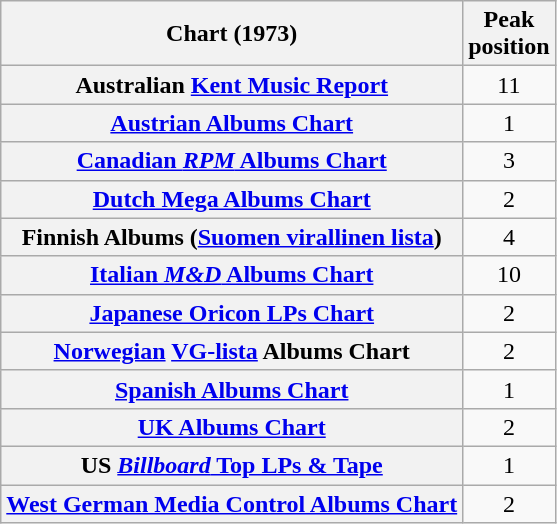<table class="wikitable sortable plainrowheaders" style="text-align:center;">
<tr>
<th scope="col">Chart (1973)</th>
<th scope="col">Peak<br>position</th>
</tr>
<tr>
<th scope="row">Australian <a href='#'>Kent Music Report</a></th>
<td>11</td>
</tr>
<tr>
<th scope="row"><a href='#'>Austrian Albums Chart</a></th>
<td>1</td>
</tr>
<tr>
<th scope="row"><a href='#'>Canadian <em>RPM</em> Albums Chart</a></th>
<td>3</td>
</tr>
<tr>
<th scope="row"><a href='#'>Dutch Mega Albums Chart</a></th>
<td>2</td>
</tr>
<tr>
<th scope="row">Finnish Albums (<a href='#'>Suomen virallinen lista</a>)</th>
<td align="center">4</td>
</tr>
<tr>
<th scope="row"><a href='#'>Italian <em>M&D</em> Albums Chart</a></th>
<td>10</td>
</tr>
<tr>
<th scope="row"><a href='#'>Japanese Oricon LPs Chart</a></th>
<td>2</td>
</tr>
<tr>
<th scope="row"><a href='#'>Norwegian</a> <a href='#'>VG-lista</a> Albums Chart</th>
<td>2</td>
</tr>
<tr>
<th scope="row"><a href='#'>Spanish Albums Chart</a></th>
<td>1</td>
</tr>
<tr>
<th scope="row"><a href='#'>UK Albums Chart</a></th>
<td>2</td>
</tr>
<tr>
<th scope="row">US <a href='#'><em>Billboard</em> Top LPs & Tape</a></th>
<td>1</td>
</tr>
<tr>
<th scope="row"><a href='#'>West German Media Control Albums Chart</a></th>
<td>2</td>
</tr>
</table>
